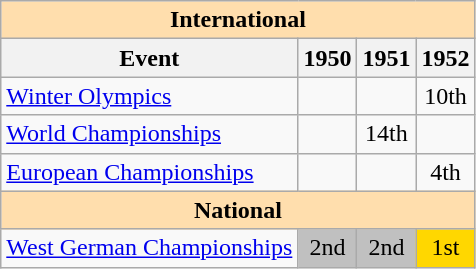<table class="wikitable" style="text-align:center">
<tr>
<th style="background-color: #ffdead; " colspan=4 align=center>International</th>
</tr>
<tr>
<th>Event</th>
<th>1950</th>
<th>1951</th>
<th>1952</th>
</tr>
<tr>
<td align=left><a href='#'>Winter Olympics</a></td>
<td></td>
<td></td>
<td>10th</td>
</tr>
<tr>
<td align=left><a href='#'>World Championships</a></td>
<td></td>
<td>14th</td>
<td></td>
</tr>
<tr>
<td align=left><a href='#'>European Championships</a></td>
<td></td>
<td></td>
<td>4th</td>
</tr>
<tr>
<th style="background-color: #ffdead; " colspan=4 align=center>National</th>
</tr>
<tr>
<td align=left><a href='#'>West German Championships</a></td>
<td bgcolor=silver>2nd</td>
<td bgcolor=silver>2nd</td>
<td bgcolor=gold>1st</td>
</tr>
</table>
